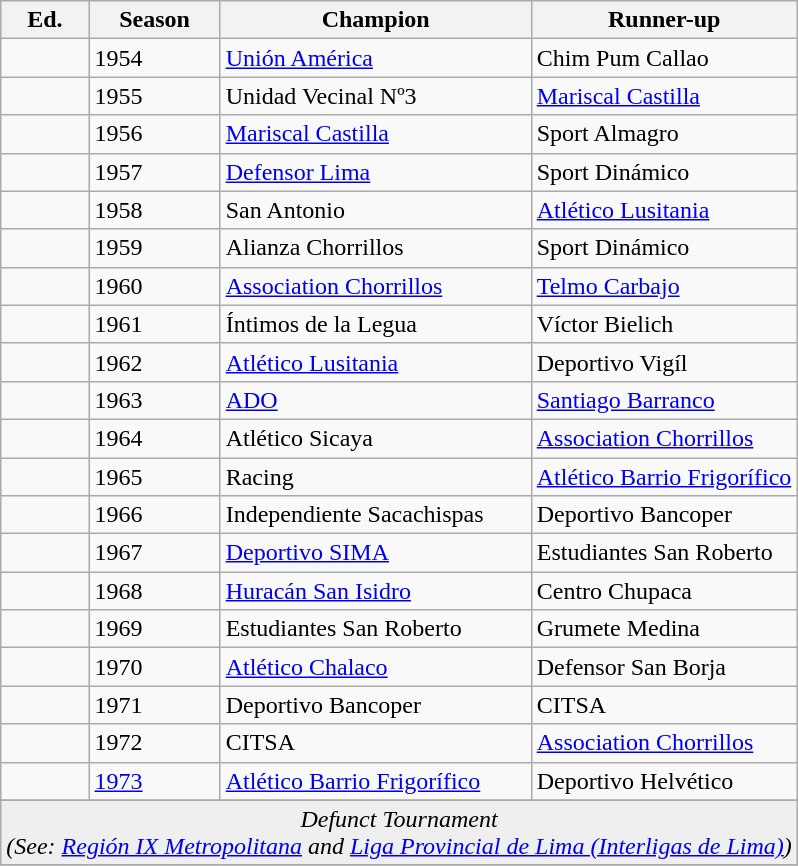<table class="wikitable sortable">
<tr>
<th width=px>Ed.</th>
<th width="80">Season</th>
<th width="200">Champion</th>
<th width=170px>Runner-up</th>
</tr>
<tr>
<td></td>
<td>1954</td>
<td><a href='#'>Unión América</a></td>
<td>Chim Pum Callao</td>
</tr>
<tr>
<td></td>
<td>1955</td>
<td>Unidad Vecinal Nº3</td>
<td><a href='#'>Mariscal Castilla</a></td>
</tr>
<tr>
<td></td>
<td>1956</td>
<td><a href='#'>Mariscal Castilla</a></td>
<td>Sport Almagro</td>
</tr>
<tr>
<td></td>
<td>1957</td>
<td><a href='#'>Defensor Lima</a></td>
<td>Sport Dinámico</td>
</tr>
<tr>
<td></td>
<td>1958</td>
<td>San Antonio</td>
<td><a href='#'>Atlético Lusitania</a></td>
</tr>
<tr>
<td></td>
<td>1959</td>
<td>Alianza Chorrillos</td>
<td>Sport Dinámico</td>
</tr>
<tr>
<td></td>
<td>1960</td>
<td><a href='#'>Association Chorrillos</a></td>
<td><a href='#'>Telmo Carbajo</a></td>
</tr>
<tr>
<td></td>
<td>1961</td>
<td>Íntimos de la Legua</td>
<td>Víctor Bielich</td>
</tr>
<tr>
<td></td>
<td>1962</td>
<td><a href='#'>Atlético Lusitania</a></td>
<td>Deportivo Vigíl</td>
</tr>
<tr>
<td></td>
<td>1963</td>
<td><a href='#'>ADO</a></td>
<td><a href='#'>Santiago Barranco</a></td>
</tr>
<tr>
<td></td>
<td>1964</td>
<td>Atlético Sicaya</td>
<td><a href='#'>Association Chorrillos</a></td>
</tr>
<tr>
<td></td>
<td>1965</td>
<td>Racing</td>
<td><a href='#'>Atlético Barrio Frigorífico</a></td>
</tr>
<tr>
<td></td>
<td>1966</td>
<td>Independiente Sacachispas</td>
<td>Deportivo Bancoper</td>
</tr>
<tr>
<td></td>
<td>1967</td>
<td><a href='#'>Deportivo SIMA</a></td>
<td>Estudiantes San Roberto</td>
</tr>
<tr>
<td></td>
<td>1968</td>
<td><a href='#'>Huracán San Isidro</a></td>
<td>Centro Chupaca</td>
</tr>
<tr>
<td></td>
<td>1969</td>
<td>Estudiantes San Roberto</td>
<td>Grumete Medina</td>
</tr>
<tr>
<td></td>
<td>1970</td>
<td><a href='#'>Atlético Chalaco</a></td>
<td>Defensor San Borja</td>
</tr>
<tr>
<td></td>
<td>1971</td>
<td>Deportivo Bancoper</td>
<td>CITSA</td>
</tr>
<tr>
<td></td>
<td>1972</td>
<td>CITSA</td>
<td><a href='#'>Association Chorrillos</a></td>
</tr>
<tr>
<td></td>
<td><a href='#'>1973</a></td>
<td><a href='#'>Atlético Barrio Frigorífico</a></td>
<td>Deportivo Helvético</td>
</tr>
<tr>
</tr>
<tr bgcolor=#efefef>
<td colspan="4" style="text-align:center;"><em>Defunct Tournament</em><br><em>(See: <a href='#'>Región IX Metropolitana</a> and <a href='#'>Liga Provincial de Lima (Interligas de Lima)</a>)</em></td>
</tr>
<tr>
</tr>
</table>
